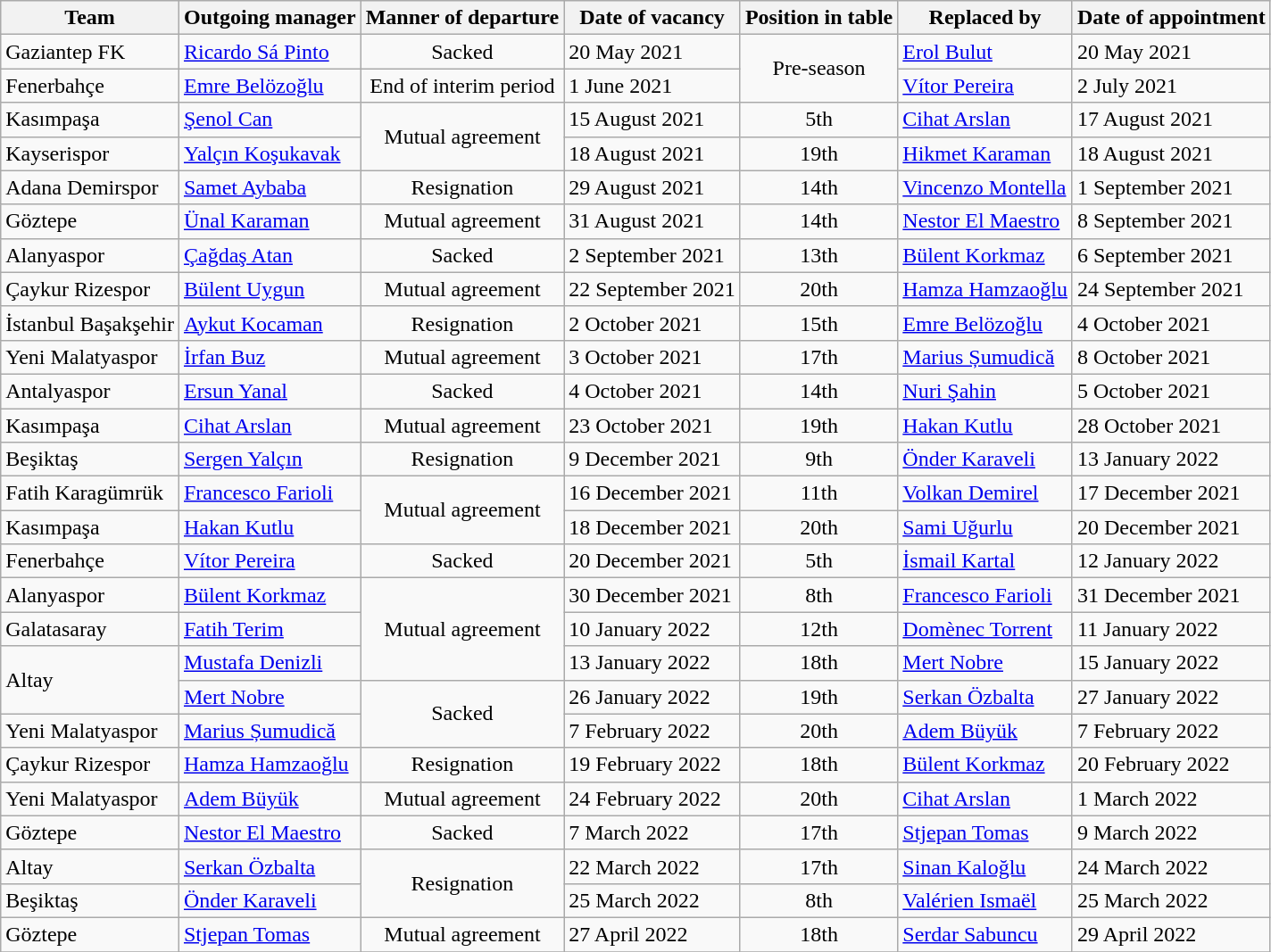<table class="wikitable">
<tr>
<th>Team</th>
<th>Outgoing manager</th>
<th>Manner of departure</th>
<th>Date of vacancy</th>
<th>Position in table</th>
<th>Replaced by</th>
<th>Date of appointment</th>
</tr>
<tr>
<td>Gaziantep FK</td>
<td> <a href='#'>Ricardo Sá Pinto</a></td>
<td align=center>Sacked</td>
<td>20 May 2021</td>
<td align=center rowspan=2>Pre-season</td>
<td> <a href='#'>Erol Bulut</a></td>
<td>20 May 2021</td>
</tr>
<tr>
<td>Fenerbahçe</td>
<td> <a href='#'>Emre Belözoğlu</a></td>
<td align=center>End of interim period</td>
<td>1 June 2021</td>
<td> <a href='#'>Vítor Pereira</a></td>
<td>2 July 2021</td>
</tr>
<tr>
<td>Kasımpaşa</td>
<td> <a href='#'>Şenol Can</a></td>
<td align=center rowspan=2>Mutual agreement</td>
<td>15 August 2021</td>
<td align=center>5th</td>
<td> <a href='#'>Cihat Arslan</a></td>
<td>17 August 2021</td>
</tr>
<tr>
<td>Kayserispor</td>
<td> <a href='#'>Yalçın Koşukavak</a></td>
<td>18 August 2021</td>
<td align=center>19th</td>
<td> <a href='#'>Hikmet Karaman</a></td>
<td>18 August 2021</td>
</tr>
<tr>
<td>Adana Demirspor</td>
<td> <a href='#'>Samet Aybaba</a></td>
<td align=center>Resignation</td>
<td>29 August 2021</td>
<td align=center>14th</td>
<td> <a href='#'>Vincenzo Montella</a></td>
<td>1 September 2021</td>
</tr>
<tr>
<td>Göztepe</td>
<td> <a href='#'>Ünal Karaman</a></td>
<td align=center>Mutual agreement</td>
<td>31 August 2021</td>
<td align=center>14th</td>
<td> <a href='#'>Nestor El Maestro</a></td>
<td>8 September 2021</td>
</tr>
<tr>
<td>Alanyaspor</td>
<td> <a href='#'>Çağdaş Atan</a></td>
<td align=center>Sacked</td>
<td>2 September 2021</td>
<td align=center>13th</td>
<td> <a href='#'>Bülent Korkmaz</a></td>
<td>6 September 2021</td>
</tr>
<tr>
<td>Çaykur Rizespor</td>
<td> <a href='#'>Bülent Uygun</a></td>
<td align=center>Mutual agreement</td>
<td>22 September 2021</td>
<td align=center>20th</td>
<td> <a href='#'>Hamza Hamzaoğlu</a></td>
<td>24 September 2021</td>
</tr>
<tr>
<td>İstanbul Başakşehir</td>
<td> <a href='#'>Aykut Kocaman</a></td>
<td align=center>Resignation</td>
<td>2 October 2021</td>
<td align=center>15th</td>
<td> <a href='#'>Emre Belözoğlu</a></td>
<td>4 October 2021</td>
</tr>
<tr>
<td>Yeni Malatyaspor</td>
<td> <a href='#'>İrfan Buz</a></td>
<td align=center>Mutual agreement</td>
<td>3 October 2021</td>
<td align=center>17th</td>
<td> <a href='#'>Marius Șumudică</a></td>
<td>8 October 2021</td>
</tr>
<tr>
<td>Antalyaspor</td>
<td> <a href='#'>Ersun Yanal</a></td>
<td align=center>Sacked</td>
<td>4 October 2021</td>
<td align=center>14th</td>
<td> <a href='#'>Nuri Şahin</a></td>
<td>5 October 2021</td>
</tr>
<tr>
<td>Kasımpaşa</td>
<td> <a href='#'>Cihat Arslan</a></td>
<td align=center>Mutual agreement</td>
<td>23 October 2021</td>
<td align=center>19th</td>
<td> <a href='#'>Hakan Kutlu</a></td>
<td>28 October 2021</td>
</tr>
<tr>
<td>Beşiktaş</td>
<td> <a href='#'>Sergen Yalçın</a></td>
<td align=center>Resignation</td>
<td>9 December 2021</td>
<td align=center>9th</td>
<td> <a href='#'>Önder Karaveli</a></td>
<td>13 January 2022</td>
</tr>
<tr>
<td>Fatih Karagümrük</td>
<td> <a href='#'>Francesco Farioli</a></td>
<td align=center rowspan=2>Mutual agreement</td>
<td>16 December 2021</td>
<td align=center>11th</td>
<td> <a href='#'>Volkan Demirel</a></td>
<td>17 December 2021</td>
</tr>
<tr>
<td>Kasımpaşa</td>
<td> <a href='#'>Hakan Kutlu</a></td>
<td>18 December 2021</td>
<td align=center>20th</td>
<td> <a href='#'>Sami Uğurlu</a></td>
<td>20 December 2021</td>
</tr>
<tr>
<td>Fenerbahçe</td>
<td> <a href='#'>Vítor Pereira</a></td>
<td align=center>Sacked</td>
<td>20 December 2021</td>
<td align=center>5th</td>
<td> <a href='#'>İsmail Kartal</a></td>
<td>12 January 2022</td>
</tr>
<tr>
<td>Alanyaspor</td>
<td> <a href='#'>Bülent Korkmaz</a></td>
<td rowspan="3" align="center">Mutual agreement</td>
<td>30 December 2021</td>
<td align=center>8th</td>
<td> <a href='#'>Francesco Farioli</a></td>
<td>31 December 2021</td>
</tr>
<tr>
<td>Galatasaray</td>
<td> <a href='#'>Fatih Terim</a></td>
<td>10 January 2022</td>
<td align=center>12th</td>
<td> <a href='#'>Domènec Torrent</a></td>
<td>11 January 2022</td>
</tr>
<tr>
<td rowspan=2>Altay</td>
<td> <a href='#'>Mustafa Denizli</a></td>
<td>13 January 2022</td>
<td align=center>18th</td>
<td> <a href='#'>Mert Nobre</a></td>
<td>15 January 2022</td>
</tr>
<tr>
<td> <a href='#'>Mert Nobre</a></td>
<td align=center rowspan=2>Sacked</td>
<td>26 January 2022</td>
<td align=center>19th</td>
<td> <a href='#'>Serkan Özbalta</a></td>
<td>27 January 2022</td>
</tr>
<tr>
<td>Yeni Malatyaspor</td>
<td> <a href='#'>Marius Șumudică</a></td>
<td>7 February 2022</td>
<td align=center>20th</td>
<td> <a href='#'>Adem Büyük</a></td>
<td>7 February 2022</td>
</tr>
<tr>
<td>Çaykur Rizespor</td>
<td> <a href='#'>Hamza Hamzaoğlu</a></td>
<td align=center>Resignation</td>
<td>19 February 2022</td>
<td align=center>18th</td>
<td> <a href='#'>Bülent Korkmaz</a></td>
<td>20 February 2022</td>
</tr>
<tr>
<td>Yeni Malatyaspor</td>
<td> <a href='#'>Adem Büyük</a></td>
<td align=center>Mutual agreement</td>
<td>24 February 2022</td>
<td align=center>20th</td>
<td> <a href='#'>Cihat Arslan</a></td>
<td>1 March 2022</td>
</tr>
<tr>
<td>Göztepe</td>
<td> <a href='#'>Nestor El Maestro</a></td>
<td align=center>Sacked</td>
<td>7 March 2022</td>
<td align=center>17th</td>
<td> <a href='#'>Stjepan Tomas</a></td>
<td>9 March 2022</td>
</tr>
<tr>
<td>Altay</td>
<td> <a href='#'>Serkan Özbalta</a></td>
<td align=center rowspan=2>Resignation</td>
<td>22 March 2022</td>
<td align=center>17th</td>
<td> <a href='#'>Sinan Kaloğlu</a></td>
<td>24 March 2022</td>
</tr>
<tr>
<td>Beşiktaş</td>
<td> <a href='#'>Önder Karaveli</a></td>
<td>25 March 2022</td>
<td align=center>8th</td>
<td> <a href='#'>Valérien Ismaël</a></td>
<td>25 March 2022</td>
</tr>
<tr>
<td>Göztepe</td>
<td> <a href='#'>Stjepan Tomas</a></td>
<td align=center>Mutual agreement</td>
<td>27 April 2022</td>
<td align=center>18th</td>
<td> <a href='#'>Serdar Sabuncu</a></td>
<td>29 April 2022</td>
</tr>
<tr>
</tr>
</table>
